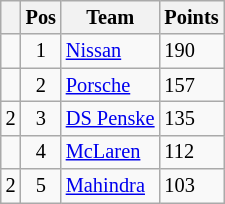<table class="wikitable" style="font-size: 85%;">
<tr>
<th></th>
<th>Pos</th>
<th>Team</th>
<th>Points</th>
</tr>
<tr>
<td align="left"></td>
<td align="center">1</td>
<td> <a href='#'>Nissan</a></td>
<td align="left">190</td>
</tr>
<tr>
<td align="left"></td>
<td align="center">2</td>
<td> <a href='#'>Porsche</a></td>
<td align="left">157</td>
</tr>
<tr>
<td align="left"> 2</td>
<td align="center">3</td>
<td> <a href='#'>DS Penske</a></td>
<td align="left">135</td>
</tr>
<tr>
<td align="left"></td>
<td align="center">4</td>
<td> <a href='#'>McLaren</a></td>
<td align="left">112</td>
</tr>
<tr>
<td align="left"> 2</td>
<td align="center">5</td>
<td> <a href='#'>Mahindra</a></td>
<td align="left">103</td>
</tr>
</table>
